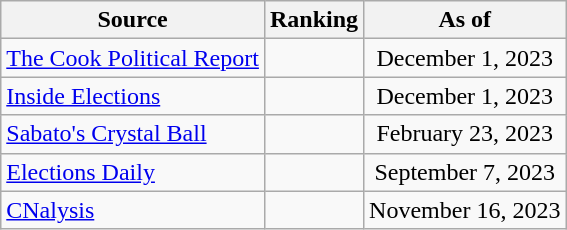<table class="wikitable" style="text-align:center">
<tr>
<th>Source</th>
<th>Ranking</th>
<th>As of</th>
</tr>
<tr>
<td align=left><a href='#'>The Cook Political Report</a></td>
<td></td>
<td>December 1, 2023</td>
</tr>
<tr>
<td align=left><a href='#'>Inside Elections</a></td>
<td></td>
<td>December 1, 2023</td>
</tr>
<tr>
<td align=left><a href='#'>Sabato's Crystal Ball</a></td>
<td></td>
<td>February 23, 2023</td>
</tr>
<tr>
<td align=left><a href='#'>Elections Daily</a></td>
<td></td>
<td>September 7, 2023</td>
</tr>
<tr>
<td align=left><a href='#'>CNalysis</a></td>
<td></td>
<td>November 16, 2023</td>
</tr>
</table>
